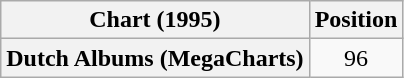<table class="wikitable sortable plainrowheaders" style="text-align:center">
<tr>
<th scope="col">Chart (1995)</th>
<th scope="col">Position</th>
</tr>
<tr>
<th scope="row">Dutch Albums (MegaCharts)</th>
<td>96</td>
</tr>
</table>
